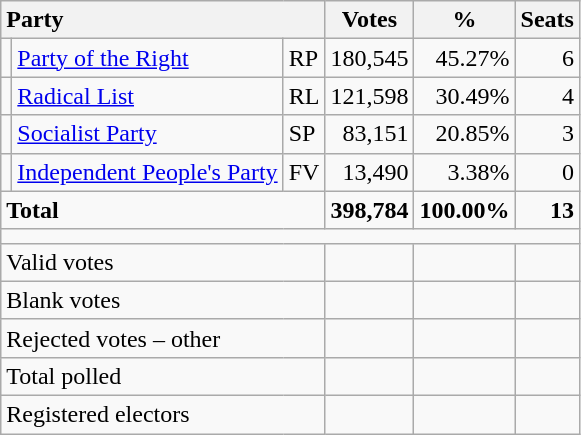<table class="wikitable" border="1" style="text-align:right;">
<tr>
<th style="text-align:left;" valign=bottom colspan=3>Party</th>
<th align=center valign=bottom width="50">Votes</th>
<th align=center valign=bottom width="50">%</th>
<th align=center>Seats</th>
</tr>
<tr>
<td></td>
<td align=left><a href='#'>Party of the Right</a></td>
<td align=left>RP</td>
<td>180,545</td>
<td>45.27%</td>
<td>6</td>
</tr>
<tr>
<td></td>
<td align=left><a href='#'>Radical List</a></td>
<td align=left>RL</td>
<td>121,598</td>
<td>30.49%</td>
<td>4</td>
</tr>
<tr>
<td></td>
<td align=left><a href='#'>Socialist Party</a></td>
<td align=left>SP</td>
<td>83,151</td>
<td>20.85%</td>
<td>3</td>
</tr>
<tr>
<td></td>
<td align=left><a href='#'>Independent People's Party</a></td>
<td align=left>FV</td>
<td>13,490</td>
<td>3.38%</td>
<td>0</td>
</tr>
<tr style="font-weight:bold">
<td align=left colspan=3>Total</td>
<td>398,784</td>
<td>100.00%</td>
<td>13</td>
</tr>
<tr>
<td colspan=6 height="2"></td>
</tr>
<tr>
<td align=left colspan=3>Valid votes</td>
<td></td>
<td></td>
<td></td>
</tr>
<tr>
<td align=left colspan=3>Blank votes</td>
<td></td>
<td></td>
<td></td>
</tr>
<tr>
<td align=left colspan=3>Rejected votes – other</td>
<td></td>
<td></td>
<td></td>
</tr>
<tr>
<td align=left colspan=3>Total polled</td>
<td></td>
<td></td>
<td></td>
</tr>
<tr>
<td align=left colspan=3>Registered electors</td>
<td></td>
<td></td>
<td></td>
</tr>
</table>
